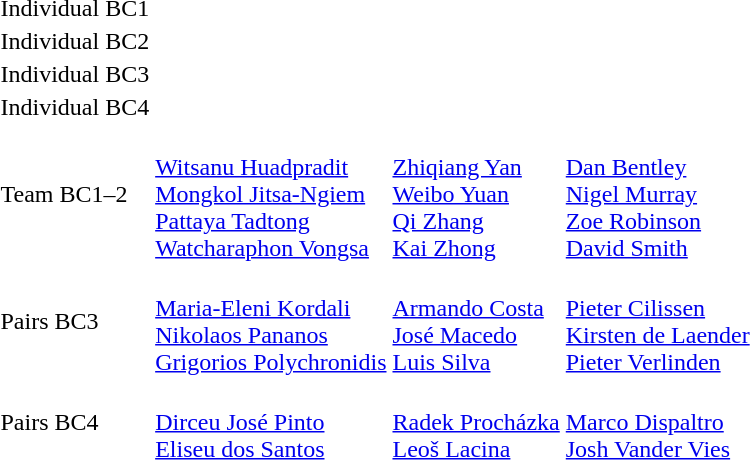<table>
<tr>
<td>Individual BC1<br></td>
<td></td>
<td></td>
<td></td>
</tr>
<tr>
<td>Individual BC2<br></td>
<td></td>
<td></td>
<td></td>
</tr>
<tr>
<td>Individual BC3<br></td>
<td></td>
<td></td>
<td></td>
</tr>
<tr>
<td>Individual BC4<br></td>
<td></td>
<td></td>
<td></td>
</tr>
<tr>
<td>Team BC1–2<br></td>
<td><br><a href='#'>Witsanu Huadpradit</a><br><a href='#'>Mongkol Jitsa-Ngiem</a><br><a href='#'>Pattaya Tadtong</a><br><a href='#'>Watcharaphon Vongsa</a></td>
<td><br><a href='#'>Zhiqiang Yan</a><br><a href='#'>Weibo Yuan</a><br><a href='#'>Qi Zhang</a><br><a href='#'>Kai Zhong</a></td>
<td><br><a href='#'>Dan Bentley</a><br><a href='#'>Nigel Murray</a><br><a href='#'>Zoe Robinson</a><br><a href='#'>David Smith</a></td>
</tr>
<tr>
<td>Pairs BC3<br></td>
<td><br><a href='#'>Maria-Eleni Kordali</a><br><a href='#'>Nikolaos Pananos</a><br><a href='#'>Grigorios Polychronidis</a></td>
<td><br><a href='#'>Armando Costa</a><br><a href='#'>José Macedo</a><br><a href='#'>Luis Silva</a></td>
<td><br><a href='#'>Pieter Cilissen</a><br><a href='#'>Kirsten de Laender</a><br><a href='#'>Pieter Verlinden</a></td>
</tr>
<tr>
<td>Pairs BC4<br></td>
<td><br><a href='#'>Dirceu José Pinto</a><br><a href='#'>Eliseu dos Santos</a></td>
<td><br><a href='#'>Radek Procházka</a><br><a href='#'>Leoš Lacina</a></td>
<td><br><a href='#'>Marco Dispaltro</a><br><a href='#'>Josh Vander Vies</a></td>
</tr>
</table>
